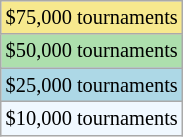<table class="wikitable" style="font-size:85%">
<tr bgcolor="#F7E98E">
<td>$75,000 tournaments</td>
</tr>
<tr bgcolor="#ADDFAD">
<td>$50,000 tournaments</td>
</tr>
<tr bgcolor="lightblue">
<td>$25,000 tournaments</td>
</tr>
<tr bgcolor="#f0f8ff">
<td>$10,000 tournaments</td>
</tr>
</table>
